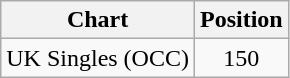<table class="wikitable">
<tr>
<th>Chart</th>
<th>Position</th>
</tr>
<tr>
<td>UK Singles (OCC)</td>
<td align="center">150</td>
</tr>
</table>
